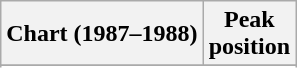<table class="wikitable sortable plainrowheaders" style="text-align:center">
<tr>
<th scope="col">Chart (1987–1988)</th>
<th scope="col">Peak<br> position</th>
</tr>
<tr>
</tr>
<tr>
</tr>
</table>
